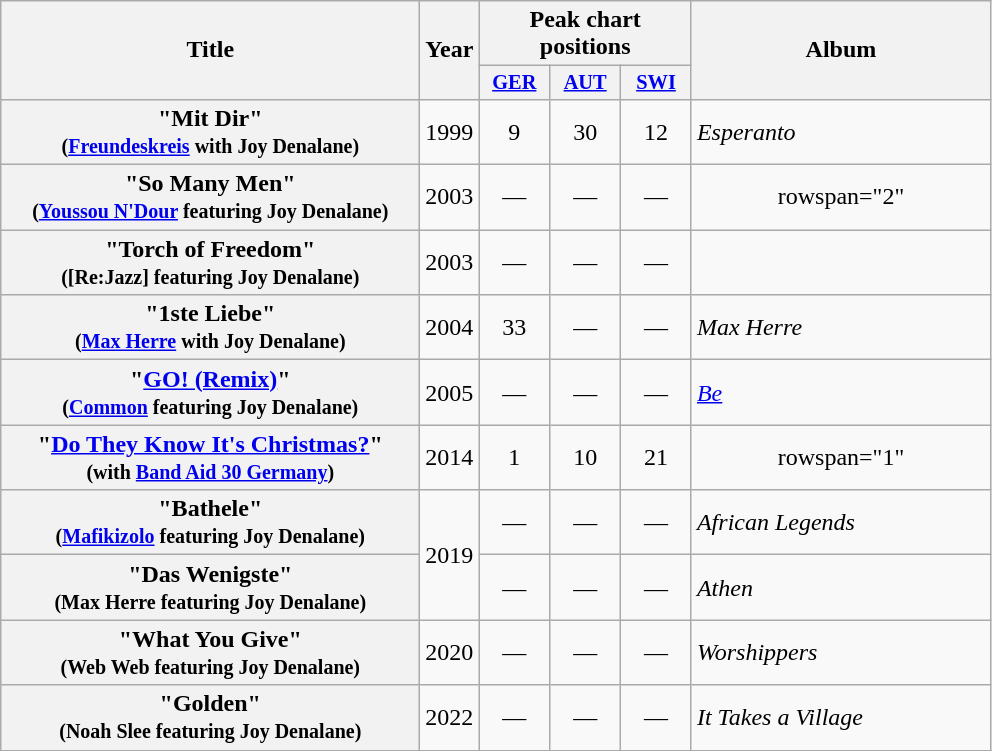<table class="wikitable plainrowheaders" style="text-align:center;">
<tr>
<th scope="col" rowspan="2" style="width:17em;">Title</th>
<th scope="col" rowspan="2">Year</th>
<th scope="col" colspan="3">Peak chart positions</th>
<th scope="col" rowspan="2" style="width:12em;">Album</th>
</tr>
<tr>
<th style="width:3em;font-size:85%"><a href='#'>GER</a><br></th>
<th style="width:3em;font-size:85%"><a href='#'>AUT</a><br></th>
<th style="width:3em;font-size:85%"><a href='#'>SWI</a><br></th>
</tr>
<tr>
<th scope="row">"Mit Dir" <br> <small>(<a href='#'>Freundeskreis</a> with Joy Denalane)</small></th>
<td style="text-align:center;">1999</td>
<td style="text-align:center;">9</td>
<td style="text-align:center;">30</td>
<td style="text-align:center;">12</td>
<td style="text-align:left;"><em>Esperanto</em></td>
</tr>
<tr>
<th scope="row">"So Many Men" <br> <small>(<a href='#'>Youssou N'Dour</a> featuring Joy Denalane)</small></th>
<td style="text-align:center;">2003</td>
<td style="text-align:center;">—</td>
<td style="text-align:center;">—</td>
<td style="text-align:center;">—</td>
<td>rowspan="2" </td>
</tr>
<tr>
<th scope="row">"Torch of Freedom" <br> <small>([Re:Jazz] featuring Joy Denalane)</small></th>
<td style="text-align:center;">2003</td>
<td style="text-align:center;">—</td>
<td style="text-align:center;">—</td>
<td style="text-align:center;">—</td>
</tr>
<tr>
<th scope="row">"1ste Liebe" <br> <small>(<a href='#'>Max Herre</a> with Joy Denalane)</small></th>
<td style="text-align:center;">2004</td>
<td style="text-align:center;">33</td>
<td style="text-align:center;">—</td>
<td style="text-align:center;">—</td>
<td style="text-align:left;"><em>Max Herre</em></td>
</tr>
<tr>
<th scope="row">"<a href='#'>GO! (Remix)</a>" <br> <small>(<a href='#'>Common</a> featuring Joy Denalane)</small></th>
<td style="text-align:center;">2005</td>
<td style="text-align:center;">—</td>
<td style="text-align:center;">—</td>
<td style="text-align:center;">—</td>
<td style="text-align:left;"><em><a href='#'>Be</a></em></td>
</tr>
<tr>
<th scope="row">"<a href='#'>Do They Know It's Christmas?</a>" <br> <small>(with <a href='#'>Band Aid 30 Germany</a>)</small></th>
<td style="text-align:center;">2014</td>
<td style="text-align:center;">1</td>
<td style="text-align:center;">10</td>
<td style="text-align:center;">21</td>
<td>rowspan="1" </td>
</tr>
<tr>
<th scope="row">"Bathele" <br> <small>(<a href='#'>Mafikizolo</a> featuring Joy Denalane)</small></th>
<td style="text-align:center;" rowspan="2">2019</td>
<td style="text-align:center;">—</td>
<td style="text-align:center;">—</td>
<td style="text-align:center;">—</td>
<td style="text-align:left;"><em>African Legends</em></td>
</tr>
<tr>
<th scope="row">"Das Wenigste" <br> <small>(Max Herre featuring Joy Denalane)</small></th>
<td style="text-align:center;">—</td>
<td style="text-align:center;">—</td>
<td style="text-align:center;">—</td>
<td style="text-align:left;"><em>Athen</em></td>
</tr>
<tr>
<th scope="row">"What You Give" <br> <small>(Web Web featuring Joy Denalane)</small></th>
<td style="text-align:center;">2020</td>
<td style="text-align:center;">—</td>
<td style="text-align:center;">—</td>
<td style="text-align:center;">—</td>
<td style="text-align:left;"><em>Worshippers</em></td>
</tr>
<tr>
<th scope="row">"Golden" <br> <small>(Noah Slee featuring Joy Denalane)</small></th>
<td style="text-align:center;">2022</td>
<td style="text-align:center;">—</td>
<td style="text-align:center;">—</td>
<td style="text-align:center;">—</td>
<td style="text-align:left;"><em>It Takes a Village</em></td>
</tr>
</table>
